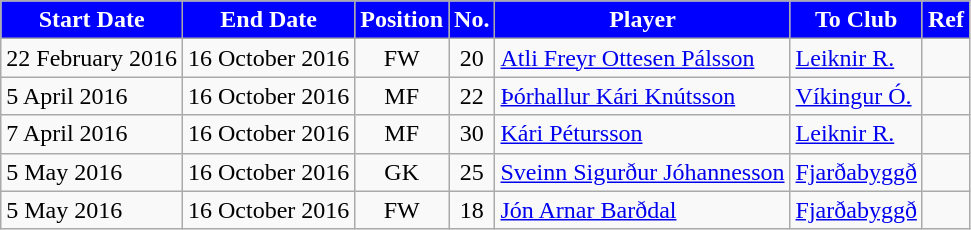<table class="wikitable sortable">
<tr>
<th style="background:#0000FF; color:white;">Start Date</th>
<th style="background:#0000FF; color:white;">End Date</th>
<th style="background:#0000FF; color:white;">Position</th>
<th style="background:#0000FF; color:white;">No.</th>
<th style="background:#0000FF; color:white;">Player</th>
<th style="background:#0000FF; color:white;">To Club</th>
<th style="background:#0000FF; color:white;">Ref</th>
</tr>
<tr>
<td>22 February 2016</td>
<td>16 October 2016</td>
<td style="text-align:center;">FW</td>
<td style="text-align:center;">20</td>
<td style="text-align:left;"> <a href='#'>Atli Freyr Ottesen Pálsson</a></td>
<td style="text-align:left;"> <a href='#'>Leiknir R.</a></td>
<td></td>
</tr>
<tr>
<td>5 April 2016</td>
<td>16 October 2016</td>
<td style="text-align:center;">MF</td>
<td style="text-align:center;">22</td>
<td style="text-align:left;"> <a href='#'>Þórhallur Kári Knútsson</a></td>
<td style="text-align:left;"> <a href='#'>Víkingur Ó.</a></td>
<td></td>
</tr>
<tr>
<td>7 April 2016</td>
<td>16 October 2016</td>
<td style="text-align:center;">MF</td>
<td style="text-align:center;">30</td>
<td style="text-align:left;"> <a href='#'>Kári Pétursson</a></td>
<td style="text-align:left;"> <a href='#'>Leiknir R.</a></td>
<td></td>
</tr>
<tr>
<td>5 May 2016</td>
<td>16 October 2016</td>
<td style="text-align:center;">GK</td>
<td style="text-align:center;">25</td>
<td style="text-align:left;"> <a href='#'>Sveinn Sigurður Jóhannesson</a></td>
<td style="text-align:left;"> <a href='#'>Fjarðabyggð</a></td>
<td></td>
</tr>
<tr>
<td>5 May 2016</td>
<td>16 October 2016</td>
<td style="text-align:center;">FW</td>
<td style="text-align:center;">18</td>
<td style="text-align:left;"> <a href='#'>Jón Arnar Barðdal</a></td>
<td style="text-align:left;"> <a href='#'>Fjarðabyggð</a></td>
<td></td>
</tr>
</table>
